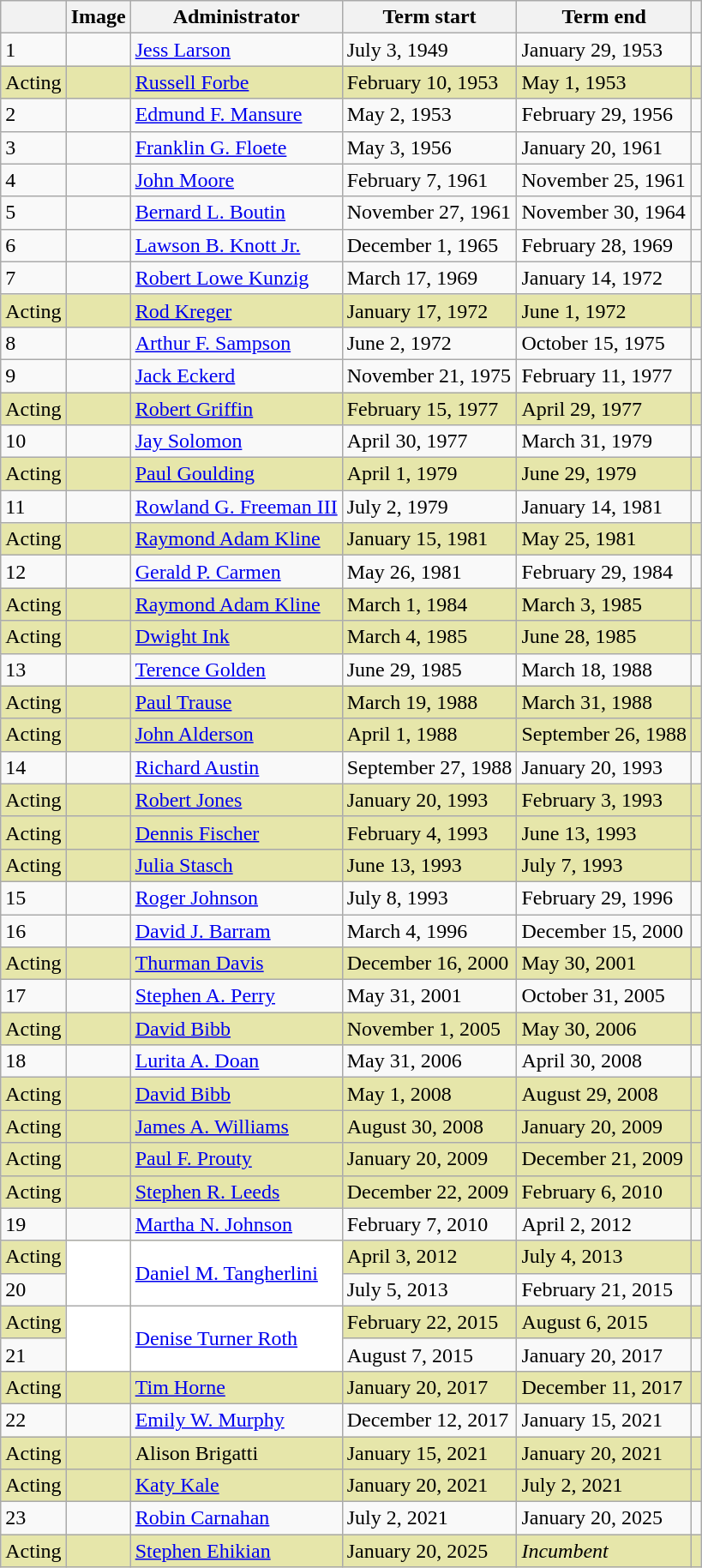<table class="wikitable">
<tr>
<th></th>
<th>Image</th>
<th>Administrator</th>
<th>Term start</th>
<th>Term end</th>
<th></th>
</tr>
<tr>
<td>1</td>
<td></td>
<td><a href='#'>Jess Larson</a></td>
<td>July 3, 1949</td>
<td>January 29, 1953</td>
<td></td>
</tr>
<tr bgcolor="#e6e6aa">
<td>Acting</td>
<td></td>
<td><a href='#'>Russell Forbe</a></td>
<td>February 10, 1953</td>
<td>May 1, 1953</td>
<td></td>
</tr>
<tr>
<td>2</td>
<td></td>
<td><a href='#'>Edmund F. Mansure</a></td>
<td>May 2, 1953</td>
<td>February 29, 1956</td>
<td></td>
</tr>
<tr>
<td>3</td>
<td></td>
<td><a href='#'>Franklin G. Floete</a></td>
<td>May 3, 1956</td>
<td>January 20, 1961</td>
<td></td>
</tr>
<tr>
<td>4</td>
<td></td>
<td><a href='#'>John Moore</a></td>
<td>February 7, 1961</td>
<td>November 25, 1961</td>
<td></td>
</tr>
<tr>
<td>5</td>
<td></td>
<td><a href='#'>Bernard L. Boutin</a></td>
<td>November 27, 1961</td>
<td>November 30, 1964</td>
<td></td>
</tr>
<tr>
<td>6</td>
<td></td>
<td><a href='#'>Lawson B. Knott Jr.</a></td>
<td>December 1, 1965</td>
<td>February 28, 1969</td>
<td></td>
</tr>
<tr>
<td>7</td>
<td></td>
<td><a href='#'>Robert Lowe Kunzig</a></td>
<td>March 17, 1969</td>
<td>January 14, 1972</td>
<td></td>
</tr>
<tr bgcolor="#e6e6aa">
<td>Acting</td>
<td></td>
<td><a href='#'>Rod Kreger</a></td>
<td>January 17, 1972</td>
<td>June 1, 1972</td>
<td></td>
</tr>
<tr>
<td>8</td>
<td></td>
<td><a href='#'>Arthur F. Sampson</a></td>
<td>June 2, 1972</td>
<td>October 15, 1975</td>
<td></td>
</tr>
<tr>
<td>9</td>
<td></td>
<td><a href='#'>Jack Eckerd</a></td>
<td>November 21, 1975</td>
<td>February 11, 1977</td>
<td></td>
</tr>
<tr bgcolor="#e6e6aa">
<td>Acting</td>
<td></td>
<td><a href='#'>Robert Griffin</a></td>
<td>February 15, 1977</td>
<td>April 29, 1977</td>
<td></td>
</tr>
<tr>
<td>10</td>
<td></td>
<td><a href='#'>Jay Solomon</a></td>
<td>April 30, 1977</td>
<td>March 31, 1979</td>
<td></td>
</tr>
<tr bgcolor="#e6e6aa">
<td>Acting</td>
<td></td>
<td><a href='#'>Paul Goulding</a></td>
<td>April 1, 1979</td>
<td>June 29, 1979</td>
<td></td>
</tr>
<tr>
<td>11</td>
<td></td>
<td><a href='#'>Rowland G. Freeman III</a></td>
<td>July 2, 1979</td>
<td>January 14, 1981</td>
<td></td>
</tr>
<tr bgcolor="#e6e6aa">
<td>Acting</td>
<td></td>
<td><a href='#'>Raymond Adam Kline</a></td>
<td>January 15, 1981</td>
<td>May 25, 1981</td>
<td></td>
</tr>
<tr>
<td>12</td>
<td></td>
<td><a href='#'>Gerald P. Carmen</a></td>
<td>May 26, 1981</td>
<td>February 29, 1984</td>
<td></td>
</tr>
<tr bgcolor="#e6e6aa">
<td>Acting</td>
<td></td>
<td><a href='#'>Raymond Adam Kline</a></td>
<td>March 1, 1984</td>
<td>March 3, 1985</td>
<td></td>
</tr>
<tr bgcolor="#e6e6aa">
<td>Acting</td>
<td></td>
<td><a href='#'>Dwight Ink</a></td>
<td>March 4, 1985</td>
<td>June 28, 1985</td>
<td></td>
</tr>
<tr>
<td>13</td>
<td></td>
<td><a href='#'>Terence Golden</a></td>
<td>June 29, 1985</td>
<td>March 18, 1988</td>
<td></td>
</tr>
<tr bgcolor="#e6e6aa">
<td>Acting</td>
<td></td>
<td><a href='#'>Paul Trause</a></td>
<td>March 19, 1988</td>
<td>March 31, 1988</td>
<td></td>
</tr>
<tr bgcolor="#e6e6aa">
<td>Acting</td>
<td></td>
<td><a href='#'>John Alderson</a></td>
<td>April 1, 1988</td>
<td>September 26, 1988</td>
<td></td>
</tr>
<tr>
<td>14</td>
<td></td>
<td><a href='#'>Richard Austin</a></td>
<td>September 27, 1988</td>
<td>January 20, 1993</td>
<td></td>
</tr>
<tr bgcolor="#e6e6aa">
<td>Acting</td>
<td></td>
<td><a href='#'>Robert Jones</a></td>
<td>January 20, 1993</td>
<td>February 3, 1993</td>
<td></td>
</tr>
<tr bgcolor="#e6e6aa">
<td>Acting</td>
<td></td>
<td><a href='#'>Dennis Fischer</a></td>
<td>February 4, 1993</td>
<td>June 13, 1993</td>
<td></td>
</tr>
<tr bgcolor="#e6e6aa">
<td>Acting</td>
<td></td>
<td><a href='#'>Julia Stasch</a></td>
<td>June 13, 1993</td>
<td>July 7, 1993</td>
<td></td>
</tr>
<tr>
<td>15</td>
<td></td>
<td><a href='#'>Roger Johnson</a></td>
<td>July 8, 1993</td>
<td>February 29, 1996</td>
<td></td>
</tr>
<tr>
<td>16</td>
<td></td>
<td><a href='#'>David J. Barram</a></td>
<td>March 4, 1996</td>
<td>December 15, 2000</td>
<td></td>
</tr>
<tr bgcolor="#e6e6aa">
<td>Acting</td>
<td></td>
<td><a href='#'>Thurman Davis</a></td>
<td>December 16, 2000</td>
<td>May 30, 2001</td>
<td></td>
</tr>
<tr>
<td>17</td>
<td></td>
<td><a href='#'>Stephen A. Perry</a></td>
<td>May 31, 2001</td>
<td>October 31, 2005</td>
<td></td>
</tr>
<tr bgcolor="#e6e6aa">
<td>Acting</td>
<td></td>
<td><a href='#'>David Bibb</a></td>
<td>November 1, 2005</td>
<td>May 30, 2006</td>
<td></td>
</tr>
<tr>
<td>18</td>
<td></td>
<td><a href='#'>Lurita A. Doan</a></td>
<td>May 31, 2006</td>
<td>April 30, 2008</td>
<td></td>
</tr>
<tr bgcolor="#e6e6aa">
<td>Acting</td>
<td></td>
<td><a href='#'>David Bibb</a></td>
<td>May 1, 2008</td>
<td>August 29, 2008</td>
<td></td>
</tr>
<tr bgcolor="#e6e6aa">
<td>Acting</td>
<td></td>
<td><a href='#'>James A. Williams</a></td>
<td>August 30, 2008</td>
<td>January 20, 2009</td>
<td></td>
</tr>
<tr bgcolor="#e6e6aa">
<td>Acting</td>
<td></td>
<td><a href='#'>Paul F. Prouty</a></td>
<td>January 20, 2009</td>
<td>December 21, 2009</td>
<td></td>
</tr>
<tr bgcolor="#e6e6aa">
<td>Acting</td>
<td></td>
<td><a href='#'>Stephen R. Leeds</a></td>
<td>December 22, 2009</td>
<td>February 6, 2010</td>
<td></td>
</tr>
<tr>
<td>19</td>
<td></td>
<td><a href='#'>Martha N. Johnson</a></td>
<td>February 7, 2010</td>
<td>April 2, 2012</td>
<td></td>
</tr>
<tr bgcolor="#e6e6aa">
<td>Acting</td>
<td rowspan="2" bgcolor="#ffffff"></td>
<td rowspan="2" bgcolor="#ffffff"><a href='#'>Daniel M. Tangherlini</a></td>
<td>April 3, 2012</td>
<td>July 4, 2013</td>
<td></td>
</tr>
<tr>
<td>20</td>
<td>July 5, 2013</td>
<td>February 21, 2015</td>
<td></td>
</tr>
<tr bgcolor="#e6e6aa">
<td>Acting</td>
<td rowspan="2" bgcolor="#ffffff"></td>
<td rowspan="2" bgcolor="#ffffff"><a href='#'>Denise Turner Roth</a></td>
<td>February 22, 2015</td>
<td>August 6, 2015</td>
<td></td>
</tr>
<tr>
<td>21</td>
<td>August 7, 2015</td>
<td>January 20, 2017</td>
<td></td>
</tr>
<tr bgcolor="#e6e6aa">
<td>Acting</td>
<td></td>
<td><a href='#'>Tim Horne</a></td>
<td>January 20, 2017</td>
<td>December 11, 2017</td>
<td></td>
</tr>
<tr>
<td>22</td>
<td></td>
<td><a href='#'>Emily W. Murphy</a></td>
<td>December 12, 2017</td>
<td>January 15, 2021</td>
<td></td>
</tr>
<tr bgcolor="#e6e6aa">
<td>Acting</td>
<td></td>
<td>Alison Brigatti</td>
<td>January 15, 2021</td>
<td>January 20, 2021</td>
<td></td>
</tr>
<tr bgcolor="#e6e6aa">
<td>Acting</td>
<td></td>
<td><a href='#'>Katy Kale</a></td>
<td>January 20, 2021</td>
<td>July 2, 2021</td>
<td></td>
</tr>
<tr>
<td>23</td>
<td></td>
<td><a href='#'>Robin Carnahan</a></td>
<td>July 2, 2021</td>
<td>January 20, 2025</td>
<td></td>
</tr>
<tr bgcolor="#e6e6aa">
<td>Acting</td>
<td></td>
<td><a href='#'>Stephen Ehikian</a></td>
<td>January 20, 2025</td>
<td><em>Incumbent</em></td>
<td></td>
</tr>
</table>
